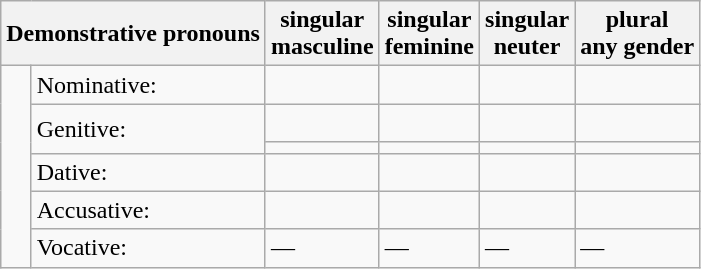<table class="wikitable">
<tr>
<th colspan="2"><strong>Demonstrative pronouns</strong></th>
<th>singular<br>masculine</th>
<th>singular<br>feminine</th>
<th>singular<br>neuter</th>
<th>plural<br>any gender</th>
</tr>
<tr>
<td rowspan="6" style="width:5en"> </td>
<td>Nominative:</td>
<td><em></em></td>
<td><em></em></td>
<td><em></em></td>
<td><em></em></td>
</tr>
<tr>
<td rowspan="2">Genitive:</td>
<td><em></em> <br> <em></em></td>
<td><em></em></td>
<td><em></em> <br> <em></em></td>
<td><em></em></td>
</tr>
<tr>
<td><em></em></td>
<td><em></em></td>
<td><em></em></td>
<td><em></em></td>
</tr>
<tr>
<td>Dative:</td>
<td><em></em></td>
<td><em></em></td>
<td><em></em></td>
<td><em></em></td>
</tr>
<tr>
<td>Accusative:</td>
<td><em></em></td>
<td><em></em></td>
<td><em></em></td>
<td><em></em></td>
</tr>
<tr>
<td>Vocative:</td>
<td>—</td>
<td>—</td>
<td>—</td>
<td>—</td>
</tr>
</table>
